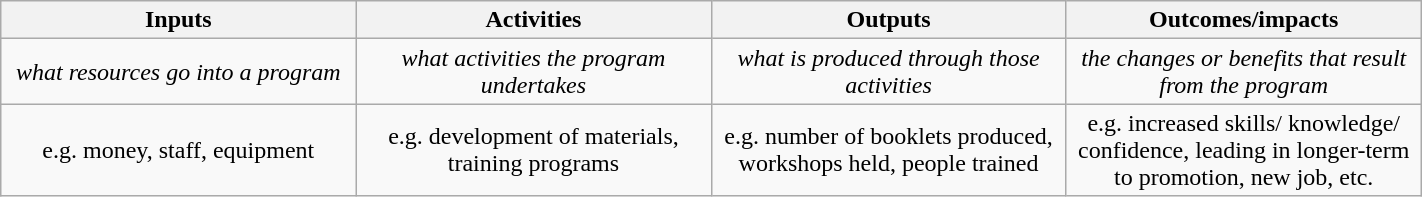<table class="wikitable"  style="width: 75%">
<tr>
<th style="width: 25%;">Inputs</th>
<th style="width: 25%;">Activities</th>
<th style="width: 25%;">Outputs</th>
<th style="width: 25%;">Outcomes/impacts</th>
</tr>
<tr>
<td align="center"><em>what resources go into a program</em></td>
<td align="center"><em>what activities the program undertakes</em></td>
<td align="center"><em>what is produced through those activities</em></td>
<td align="center"><em>the changes or benefits that result from the program</em></td>
</tr>
<tr>
<td align="center">e.g. money, staff, equipment</td>
<td align="center">e.g. development of materials, training programs</td>
<td align="center">e.g. number of booklets produced, workshops held, people trained</td>
<td align="center">e.g. increased skills/ knowledge/ confidence, leading in longer-term to promotion, new job, etc.</td>
</tr>
</table>
